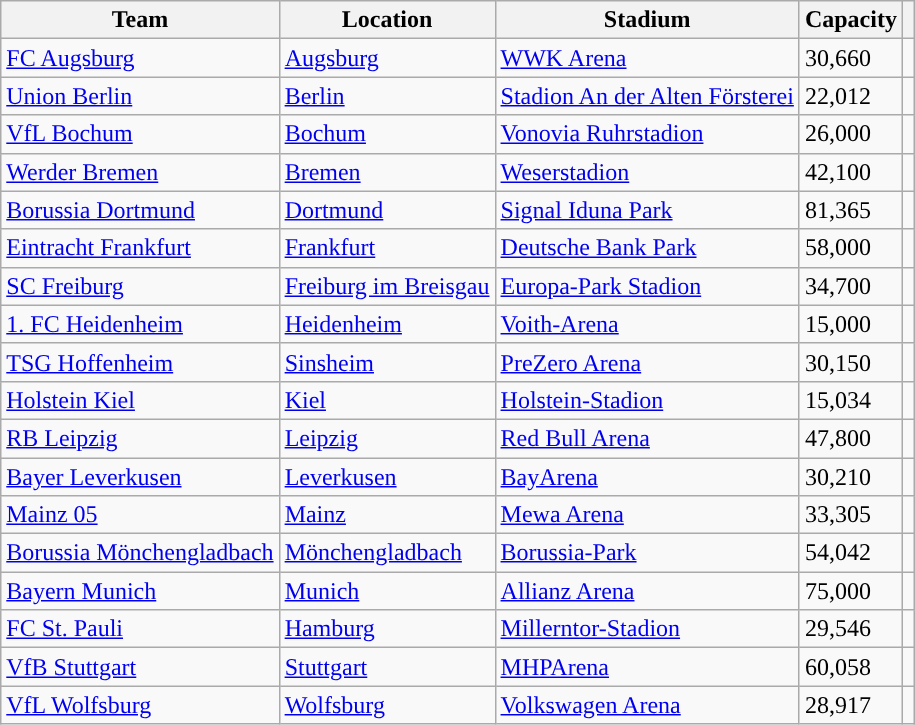<table class="wikitable sortable" style="text-align:left;">
<tr>
<th>Team</th>
<th>Location</th>
<th>Stadium</th>
<th>Capacity</th>
<th class="unsortable"></th>
</tr>
<tr>
<td data-sort-value="Augsburg"><a href='#'>FC Augsburg</a></td>
<td><a href='#'>Augsburg</a></td>
<td><a href='#'>WWK Arena</a></td>
<td>30,660</td>
<td style="text-align:center"></td>
</tr>
<tr>
<td data-sort-value="Berlin, Union"><a href='#'>Union Berlin</a></td>
<td><a href='#'>Berlin</a></td>
<td><a href='#'>Stadion An der Alten Försterei</a></td>
<td>22,012</td>
<td style="text-align:center"></td>
</tr>
<tr>
<td data-sort-value="Bochum"><a href='#'>VfL Bochum</a></td>
<td><a href='#'>Bochum</a></td>
<td><a href='#'>Vonovia Ruhrstadion</a></td>
<td>26,000</td>
<td style="text-align:center"></td>
</tr>
<tr>
<td data-sort-value="Bremen"><a href='#'>Werder Bremen</a></td>
<td><a href='#'>Bremen</a></td>
<td><a href='#'>Weserstadion</a></td>
<td>42,100</td>
<td style="text-align:center"></td>
</tr>
<tr>
<td data-sort-value="Dortmund"><a href='#'>Borussia Dortmund</a></td>
<td><a href='#'>Dortmund</a></td>
<td><a href='#'>Signal Iduna Park</a></td>
<td>81,365</td>
<td style="text-align:center"></td>
</tr>
<tr>
<td data-sort-value="Frankfurt"><a href='#'>Eintracht Frankfurt</a></td>
<td><a href='#'>Frankfurt</a></td>
<td><a href='#'>Deutsche Bank Park</a></td>
<td>58,000</td>
<td style="text-align:center"></td>
</tr>
<tr>
<td data-sort-value="Freiburg"><a href='#'>SC Freiburg</a></td>
<td><a href='#'>Freiburg im Breisgau</a></td>
<td><a href='#'>Europa-Park Stadion</a></td>
<td>34,700</td>
<td style="text-align:center"></td>
</tr>
<tr>
<td data-sort-value="Heidenheim"><a href='#'>1. FC Heidenheim</a></td>
<td><a href='#'>Heidenheim</a></td>
<td><a href='#'>Voith-Arena</a></td>
<td>15,000</td>
<td style="text-align:center"></td>
</tr>
<tr>
<td data-sort-value="Hoffenheim"><a href='#'>TSG Hoffenheim</a></td>
<td><a href='#'>Sinsheim</a></td>
<td><a href='#'>PreZero Arena</a></td>
<td>30,150</td>
<td style="text-align:center"></td>
</tr>
<tr>
<td data-sort-value="Kiel"><a href='#'>Holstein Kiel</a></td>
<td><a href='#'>Kiel</a></td>
<td><a href='#'>Holstein-Stadion</a></td>
<td>15,034</td>
<td style="text-align:center"></td>
</tr>
<tr>
<td data-sort-value="Leipzig"><a href='#'>RB Leipzig</a></td>
<td><a href='#'>Leipzig</a></td>
<td><a href='#'>Red Bull Arena</a></td>
<td>47,800</td>
<td style="text-align:center"></td>
</tr>
<tr>
<td data-sort-value="Leverkusen"><a href='#'>Bayer Leverkusen</a></td>
<td><a href='#'>Leverkusen</a></td>
<td><a href='#'>BayArena</a></td>
<td>30,210</td>
<td style="text-align:center"></td>
</tr>
<tr>
<td data-sort-value="Mainz"><a href='#'>Mainz 05</a></td>
<td><a href='#'>Mainz</a></td>
<td><a href='#'>Mewa Arena</a></td>
<td>33,305</td>
<td style="text-align:center"></td>
</tr>
<tr>
<td data-sort-value="Monchengladbach"><a href='#'>Borussia Mönchengladbach</a></td>
<td><a href='#'>Mönchengladbach</a></td>
<td><a href='#'>Borussia-Park</a></td>
<td>54,042</td>
<td style="text-align:center"></td>
</tr>
<tr>
<td data-sort-value="Munich"><a href='#'>Bayern Munich</a></td>
<td><a href='#'>Munich</a></td>
<td><a href='#'>Allianz Arena</a></td>
<td>75,000</td>
<td style="text-align:center"></td>
</tr>
<tr>
<td data-sort-value="St Pauli"><a href='#'>FC St. Pauli</a></td>
<td><a href='#'>Hamburg</a></td>
<td><a href='#'>Millerntor-Stadion</a></td>
<td>29,546</td>
<td style="text-align:center"></td>
</tr>
<tr>
<td data-sort-value="Stuttgart"><a href='#'>VfB Stuttgart</a></td>
<td><a href='#'>Stuttgart</a></td>
<td><a href='#'>MHPArena</a></td>
<td>60,058</td>
<td style="text-align:center"></td>
</tr>
<tr>
<td data-sort-value="Wolfsburg"><a href='#'>VfL Wolfsburg</a></td>
<td><a href='#'>Wolfsburg</a></td>
<td><a href='#'>Volkswagen Arena</a></td>
<td>28,917</td>
<td style="text-align:center"></td>
</tr>
</table>
